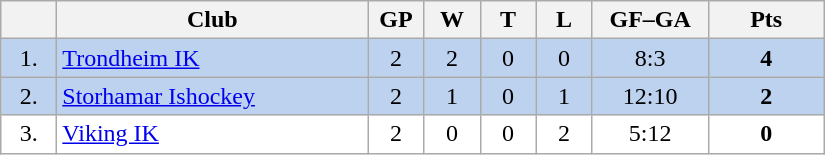<table class="wikitable">
<tr>
<th width="30"></th>
<th width="200">Club</th>
<th width="30">GP</th>
<th width="30">W</th>
<th width="30">T</th>
<th width="30">L</th>
<th width="70">GF–GA</th>
<th width="70">Pts</th>
</tr>
<tr bgcolor="#BCD2EE" align="center">
<td>1.</td>
<td align="left"><a href='#'>Trondheim IK</a></td>
<td>2</td>
<td>2</td>
<td>0</td>
<td>0</td>
<td>8:3</td>
<td><strong>4</strong></td>
</tr>
<tr bgcolor="#BCD2EE" align="center">
<td>2.</td>
<td align="left"><a href='#'>Storhamar Ishockey</a></td>
<td>2</td>
<td>1</td>
<td>0</td>
<td>1</td>
<td>12:10</td>
<td><strong>2</strong></td>
</tr>
<tr bgcolor="#FFFFFF" align="center">
<td>3.</td>
<td align="left"><a href='#'>Viking IK</a></td>
<td>2</td>
<td>0</td>
<td>0</td>
<td>2</td>
<td>5:12</td>
<td><strong>0</strong></td>
</tr>
</table>
